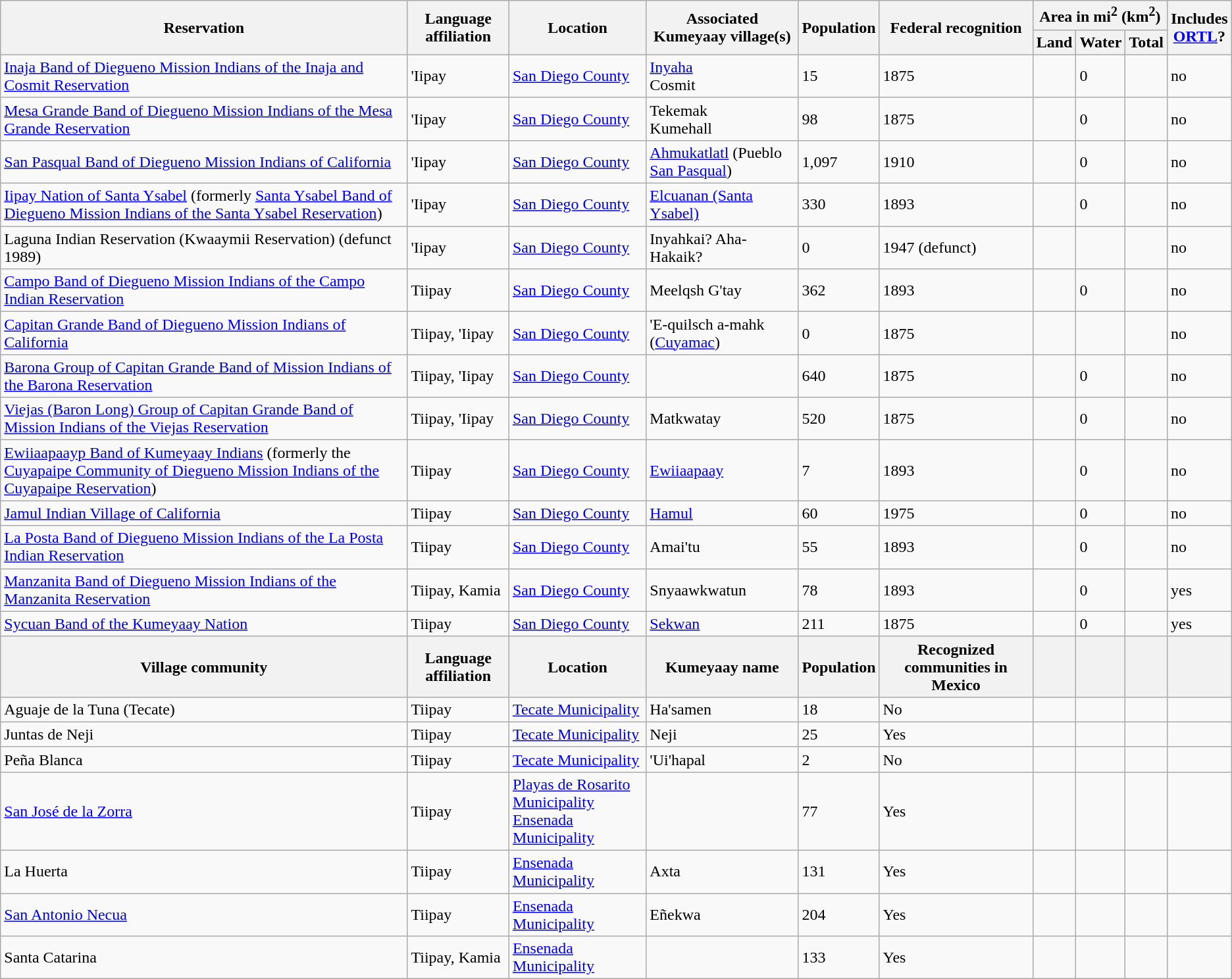<table class="wikitable sortable mw-collapsible">
<tr>
<th rowspan="2">Reservation</th>
<th rowspan="2">Language affiliation</th>
<th rowspan="2">Location</th>
<th rowspan="2">Associated Kumeyaay village(s)</th>
<th rowspan="2">Population</th>
<th rowspan="2">Federal recognition</th>
<th colspan="3">Area in mi<sup>2</sup> (km<sup>2</sup>)</th>
<th rowspan="2">Includes<br><a href='#'>ORTL</a>?</th>
</tr>
<tr>
<th>Land</th>
<th>Water</th>
<th>Total</th>
</tr>
<tr>
<td><a href='#'>Inaja Band of Diegueno Mission Indians of the Inaja and Cosmit Reservation</a></td>
<td>'Iipay</td>
<td><a href='#'>San Diego County</a></td>
<td><a href='#'>Inyaha</a><br>Cosmit</td>
<td>15</td>
<td>1875</td>
<td></td>
<td>0</td>
<td></td>
<td>no</td>
</tr>
<tr>
<td><a href='#'>Mesa Grande Band of Diegueno Mission Indians of the Mesa Grande Reservation</a></td>
<td>'Iipay</td>
<td><a href='#'>San Diego County</a></td>
<td>Tekemak<br>Kumehall</td>
<td>98</td>
<td>1875</td>
<td></td>
<td>0</td>
<td></td>
<td>no</td>
</tr>
<tr>
<td><a href='#'>San Pasqual Band of Diegueno Mission Indians of California</a></td>
<td>'Iipay</td>
<td><a href='#'>San Diego County</a></td>
<td><a href='#'>Ahmukatlatl</a> (Pueblo <a href='#'>San Pasqual</a>)</td>
<td>1,097</td>
<td>1910</td>
<td></td>
<td>0</td>
<td></td>
<td>no</td>
</tr>
<tr>
<td><a href='#'>Iipay Nation of Santa Ysabel</a> (formerly <a href='#'>Santa Ysabel Band of Diegueno Mission Indians of the Santa Ysabel Reservation</a>)</td>
<td>'Iipay</td>
<td><a href='#'>San Diego County</a></td>
<td><a href='#'>Elcuanan (Santa Ysabel)</a></td>
<td>330</td>
<td>1893</td>
<td></td>
<td>0</td>
<td></td>
<td>no</td>
</tr>
<tr>
<td>Laguna Indian Reservation (Kwaaymii Reservation) (defunct 1989)</td>
<td>'Iipay</td>
<td><a href='#'>San Diego County</a></td>
<td>Inyahkai? Aha-Hakaik?</td>
<td>0</td>
<td>1947 (defunct)</td>
<td></td>
<td></td>
<td></td>
<td>no</td>
</tr>
<tr>
<td><a href='#'>Campo Band of Diegueno Mission Indians of the Campo Indian Reservation</a></td>
<td>Tiipay</td>
<td><a href='#'>San Diego County</a></td>
<td>Meelqsh G'tay</td>
<td>362</td>
<td>1893</td>
<td></td>
<td>0</td>
<td></td>
<td>no</td>
</tr>
<tr>
<td><a href='#'>Capitan Grande Band of Diegueno Mission Indians of California</a></td>
<td>Tiipay, 'Iipay</td>
<td><a href='#'>San Diego County</a></td>
<td>'E-quilsch a-mahk (<a href='#'>Cuyamac</a>)</td>
<td>0</td>
<td>1875</td>
<td></td>
<td></td>
<td></td>
<td>no</td>
</tr>
<tr>
<td><a href='#'>Barona Group of Capitan Grande Band of Mission Indians of the Barona Reservation</a></td>
<td>Tiipay, 'Iipay</td>
<td><a href='#'>San Diego County</a></td>
<td></td>
<td>640</td>
<td>1875</td>
<td></td>
<td>0</td>
<td></td>
<td>no</td>
</tr>
<tr>
<td><a href='#'>Viejas (Baron Long) Group of Capitan Grande Band of Mission Indians of the Viejas Reservation</a></td>
<td>Tiipay, 'Iipay</td>
<td><a href='#'>San Diego County</a></td>
<td>Matkwatay</td>
<td>520</td>
<td>1875</td>
<td></td>
<td>0</td>
<td></td>
<td>no</td>
</tr>
<tr>
<td><a href='#'>Ewiiaapaayp Band of Kumeyaay Indians</a> (formerly the <a href='#'>Cuyapaipe Community of Diegueno Mission Indians of the Cuyapaipe Reservation</a>)</td>
<td>Tiipay</td>
<td><a href='#'>San Diego County</a></td>
<td><a href='#'>Ewiiaapaay</a></td>
<td>7</td>
<td>1893</td>
<td></td>
<td>0</td>
<td></td>
<td>no</td>
</tr>
<tr>
<td><a href='#'>Jamul Indian Village of California</a></td>
<td>Tiipay</td>
<td><a href='#'>San Diego County</a></td>
<td><a href='#'>Hamul</a></td>
<td>60</td>
<td>1975</td>
<td></td>
<td>0</td>
<td></td>
<td>no</td>
</tr>
<tr>
<td><a href='#'>La Posta Band of Diegueno Mission Indians of the La Posta Indian Reservation</a></td>
<td>Tiipay</td>
<td><a href='#'>San Diego County</a></td>
<td>Amai'tu</td>
<td>55</td>
<td>1893</td>
<td></td>
<td>0</td>
<td></td>
<td>no</td>
</tr>
<tr>
<td><a href='#'>Manzanita Band of Diegueno Mission Indians of the Manzanita Reservation</a></td>
<td>Tiipay, Kamia</td>
<td><a href='#'>San Diego County</a></td>
<td>Snyaawkwatun</td>
<td>78</td>
<td>1893</td>
<td></td>
<td>0</td>
<td></td>
<td>yes</td>
</tr>
<tr>
<td><a href='#'>Sycuan Band of the Kumeyaay Nation</a></td>
<td>Tiipay</td>
<td><a href='#'>San Diego County</a></td>
<td><a href='#'>Sekwan</a></td>
<td>211</td>
<td>1875</td>
<td></td>
<td>0</td>
<td></td>
<td>yes</td>
</tr>
<tr>
<th>Village community</th>
<th>Language affiliation</th>
<th>Location</th>
<th>Kumeyaay name</th>
<th>Population</th>
<th>Recognized communities in Mexico</th>
<th></th>
<th></th>
<th></th>
<th></th>
</tr>
<tr>
<td>Aguaje de la Tuna (Tecate)</td>
<td>Tiipay</td>
<td><a href='#'>Tecate Municipality</a></td>
<td>Ha'samen</td>
<td>18</td>
<td>No</td>
<td></td>
<td></td>
<td></td>
<td></td>
</tr>
<tr>
<td>Juntas de Neji</td>
<td>Tiipay</td>
<td><a href='#'>Tecate Municipality</a></td>
<td>Neji</td>
<td>25</td>
<td>Yes</td>
<td></td>
<td></td>
<td></td>
<td></td>
</tr>
<tr>
<td>Peña Blanca</td>
<td>Tiipay</td>
<td><a href='#'>Tecate Municipality</a></td>
<td>'Ui'hapal</td>
<td>2</td>
<td>No</td>
<td></td>
<td></td>
<td></td>
<td></td>
</tr>
<tr>
<td><a href='#'>San José de la Zorra</a></td>
<td>Tiipay</td>
<td><a href='#'>Playas de Rosarito Municipality</a><br><a href='#'>Ensenada Municipality</a></td>
<td></td>
<td>77</td>
<td>Yes</td>
<td></td>
<td></td>
<td></td>
<td></td>
</tr>
<tr>
<td>La Huerta</td>
<td>Tiipay</td>
<td><a href='#'>Ensenada Municipality</a></td>
<td>Axta</td>
<td>131</td>
<td>Yes</td>
<td></td>
<td></td>
<td></td>
<td></td>
</tr>
<tr>
<td><a href='#'>San Antonio Necua</a></td>
<td>Tiipay</td>
<td><a href='#'>Ensenada Municipality</a></td>
<td>Eñekwa</td>
<td>204</td>
<td>Yes</td>
<td></td>
<td></td>
<td></td>
<td></td>
</tr>
<tr>
<td>Santa Catarina</td>
<td>Tiipay, Kamia</td>
<td><a href='#'>Ensenada Municipality</a></td>
<td></td>
<td>133</td>
<td>Yes</td>
<td></td>
<td></td>
<td></td>
<td></td>
</tr>
</table>
